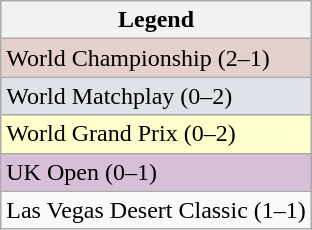<table class="wikitable">
<tr>
<th>Legend</th>
</tr>
<tr style="background:#e5d1cb;">
<td>World Championship (2–1)</td>
</tr>
<tr style="background:#dfe2e9;">
<td>World Matchplay (0–2)</td>
</tr>
<tr style="background:#ffc;">
<td>World Grand Prix (0–2)</td>
</tr>
<tr style="background:thistle">
<td>UK Open (0–1)</td>
</tr>
<tr>
<td>Las Vegas Desert Classic (1–1)</td>
</tr>
</table>
